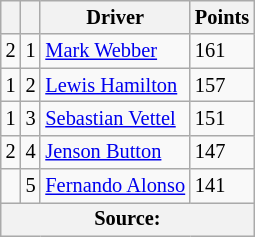<table class="wikitable" style="font-size: 85%;">
<tr>
<th></th>
<th></th>
<th>Driver</th>
<th>Points</th>
</tr>
<tr>
<td> 2</td>
<td align="center">1</td>
<td> <a href='#'>Mark Webber</a></td>
<td>161</td>
</tr>
<tr>
<td> 1</td>
<td align="center">2</td>
<td> <a href='#'>Lewis Hamilton</a></td>
<td>157</td>
</tr>
<tr>
<td> 1</td>
<td align="center">3</td>
<td> <a href='#'>Sebastian Vettel</a></td>
<td>151</td>
</tr>
<tr>
<td> 2</td>
<td align="center">4</td>
<td> <a href='#'>Jenson Button</a></td>
<td>147</td>
</tr>
<tr>
<td></td>
<td align="center">5</td>
<td> <a href='#'>Fernando Alonso</a></td>
<td>141</td>
</tr>
<tr>
<th colspan=4>Source: </th>
</tr>
</table>
